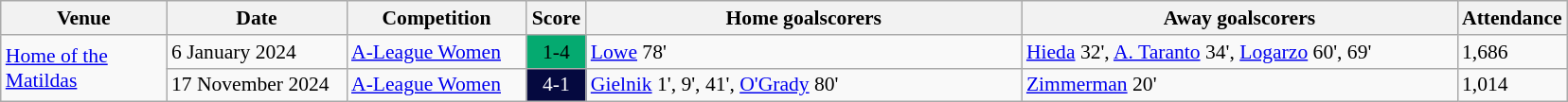<table class="wikitable" style="font-size:90%">
<tr>
<th width="110">Venue</th>
<th width="120">Date</th>
<th width="120">Competition</th>
<th width="35">Score</th>
<th width="300">Home goalscorers</th>
<th width="300">Away goalscorers</th>
<th width="30">Attendance</th>
</tr>
<tr>
<td rowspan="2"><a href='#'>Home of the Matildas</a></td>
<td>6 January 2024</td>
<td><a href='#'>A-League Women</a></td>
<td align="center" style="background:#05AA70; color:black">1-4</td>
<td><a href='#'>Lowe</a> 78'</td>
<td><a href='#'>Hieda</a> 32', <a href='#'>A. Taranto</a> 34', <a href='#'>Logarzo</a> 60', 69'</td>
<td>1,686</td>
</tr>
<tr>
<td>17 November 2024</td>
<td><a href='#'>A-League Women</a></td>
<td align="center" style="background:#05093F; color:white">4-1</td>
<td><a href='#'>Gielnik</a> 1', 9', 41', <a href='#'>O'Grady</a> 80'</td>
<td><a href='#'>Zimmerman</a> 20'</td>
<td>1,014</td>
</tr>
</table>
